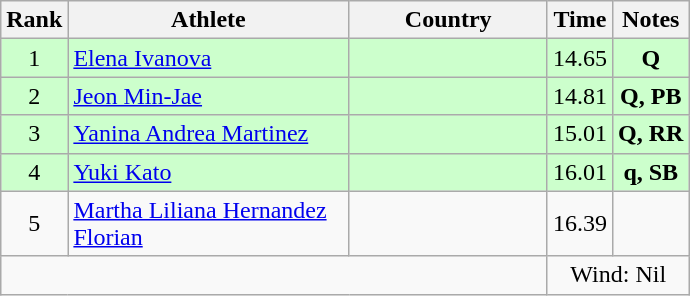<table class="wikitable sortable" style="text-align:center">
<tr>
<th>Rank</th>
<th style="width:180px">Athlete</th>
<th style="width:125px">Country</th>
<th>Time</th>
<th>Notes</th>
</tr>
<tr style="background:#cfc;">
<td>1</td>
<td style="text-align:left;"><a href='#'>Elena Ivanova</a></td>
<td style="text-align:left;"></td>
<td>14.65</td>
<td><strong>Q</strong></td>
</tr>
<tr style="background:#cfc;">
<td>2</td>
<td style="text-align:left;"><a href='#'>Jeon Min-Jae</a></td>
<td style="text-align:left;"></td>
<td>14.81</td>
<td><strong>Q, PB</strong></td>
</tr>
<tr style="background:#cfc;">
<td>3</td>
<td style="text-align:left;"><a href='#'>Yanina Andrea Martinez</a></td>
<td style="text-align:left;"></td>
<td>15.01</td>
<td><strong>Q, RR</strong></td>
</tr>
<tr style="background:#cfc;">
<td>4</td>
<td style="text-align:left;"><a href='#'>Yuki Kato</a></td>
<td style="text-align:left;"></td>
<td>16.01</td>
<td><strong>q, SB</strong></td>
</tr>
<tr>
<td>5</td>
<td style="text-align:left;"><a href='#'>Martha Liliana Hernandez Florian</a></td>
<td style="text-align:left;"></td>
<td>16.39</td>
<td></td>
</tr>
<tr class="sortbottom">
<td colspan="3"></td>
<td colspan="2">Wind: Nil</td>
</tr>
</table>
